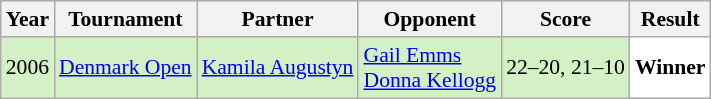<table class="sortable wikitable" style="font-size: 90%;">
<tr>
<th>Year</th>
<th>Tournament</th>
<th>Partner</th>
<th>Opponent</th>
<th>Score</th>
<th>Result</th>
</tr>
<tr style="background:#D4F1C5">
<td align="center">2006</td>
<td align="left"><a href='#'>Denmark Open</a></td>
<td align="left"> <a href='#'>Kamila Augustyn</a></td>
<td align="left"> <a href='#'>Gail Emms</a><br> <a href='#'>Donna Kellogg</a></td>
<td align="left">22–20, 21–10</td>
<td style="text-align:left; background:white"> <strong>Winner</strong></td>
</tr>
</table>
